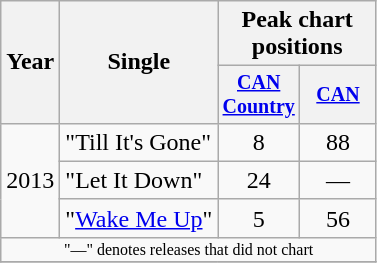<table class="wikitable" style="text-align:center;">
<tr>
<th rowspan="2">Year</th>
<th rowspan="2">Single</th>
<th colspan="2">Peak chart<br>positions</th>
</tr>
<tr style="font-size:smaller;">
<th width="45"><a href='#'>CAN Country</a><br></th>
<th width="45"><a href='#'>CAN</a><br></th>
</tr>
<tr>
<td rowspan="3">2013</td>
<td align="left">"Till It's Gone"</td>
<td>8</td>
<td>88</td>
</tr>
<tr>
<td align="left">"Let It Down"</td>
<td>24</td>
<td>—</td>
</tr>
<tr>
<td align="left">"<a href='#'>Wake Me Up</a>"</td>
<td>5</td>
<td>56</td>
</tr>
<tr>
<td colspan="6" style="font-size:8pt">"—" denotes releases that did not chart</td>
</tr>
<tr>
</tr>
</table>
